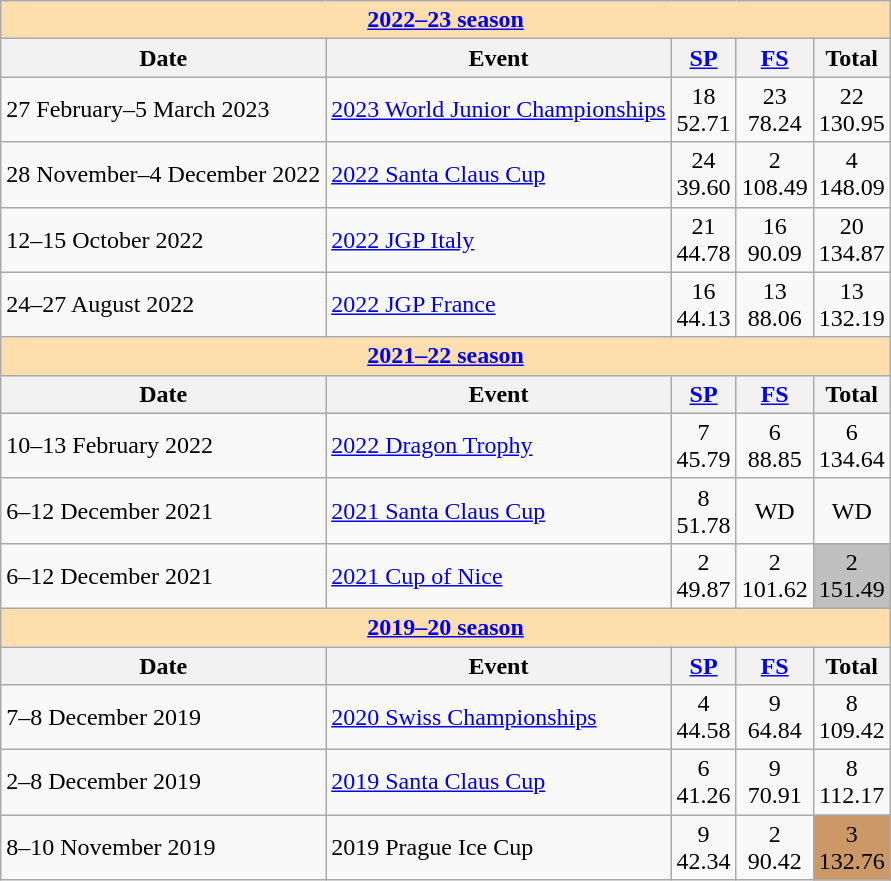<table class="wikitable">
<tr>
<th colspan="5" style="background-color: #ffdead; " align="center"><a href='#'>2022–23 season</a></th>
</tr>
<tr>
<th>Date</th>
<th>Event</th>
<th><a href='#'>SP</a></th>
<th><a href='#'>FS</a></th>
<th>Total</th>
</tr>
<tr>
<td>27 February–5 March 2023</td>
<td><a href='#'>2023 World Junior Championships</a></td>
<td align=center>18 <br> 52.71</td>
<td align=center>23 <br> 78.24</td>
<td align=center>22 <br> 130.95</td>
</tr>
<tr>
<td>28 November–4 December 2022</td>
<td><a href='#'>2022 Santa Claus Cup</a></td>
<td align=center>24 <br> 39.60</td>
<td align=center>2 <br> 108.49</td>
<td align=center>4 <br> 148.09</td>
</tr>
<tr>
<td>12–15 October 2022</td>
<td><a href='#'>2022 JGP Italy</a></td>
<td align=center>21 <br> 44.78</td>
<td align=center>16 <br> 90.09</td>
<td align=center>20 <br> 134.87</td>
</tr>
<tr>
<td>24–27 August 2022</td>
<td><a href='#'>2022 JGP France</a></td>
<td align=center>16 <br> 44.13</td>
<td align=center>13 <br> 88.06</td>
<td align=center>13 <br> 132.19</td>
</tr>
<tr>
<th colspan="5" style="background-color: #ffdead; " align="center"><a href='#'>2021–22 season</a></th>
</tr>
<tr>
<th>Date</th>
<th>Event</th>
<th><a href='#'>SP</a></th>
<th><a href='#'>FS</a></th>
<th>Total</th>
</tr>
<tr>
<td>10–13 February 2022</td>
<td><a href='#'>2022 Dragon Trophy</a></td>
<td align=center>7 <br> 45.79</td>
<td align=center>6 <br> 88.85</td>
<td align=center>6 <br> 134.64</td>
</tr>
<tr>
<td>6–12 December 2021</td>
<td><a href='#'>2021 Santa Claus Cup</a></td>
<td align=center>8 <br> 51.78</td>
<td align=center>WD</td>
<td align=center>WD</td>
</tr>
<tr>
<td>6–12 December 2021</td>
<td><a href='#'>2021 Cup of Nice</a></td>
<td align=center>2 <br> 49.87</td>
<td align=center>2 <br> 101.62</td>
<td align=center bgcolor=silver>2 <br> 151.49</td>
</tr>
<tr>
<th colspan="5" style="background-color: #ffdead; " align="center"><a href='#'>2019–20 season</a></th>
</tr>
<tr>
<th>Date</th>
<th>Event</th>
<th><a href='#'>SP</a></th>
<th><a href='#'>FS</a></th>
<th>Total</th>
</tr>
<tr>
<td>7–8 December 2019</td>
<td><a href='#'>2020 Swiss Championships</a></td>
<td align=center>4 <br> 44.58</td>
<td align=center>9 <br> 64.84</td>
<td align=center>8 <br> 109.42</td>
</tr>
<tr>
<td>2–8 December 2019</td>
<td><a href='#'>2019 Santa Claus Cup</a></td>
<td align=center>6 <br> 41.26</td>
<td align=center>9 <br> 70.91</td>
<td align=center>8 <br> 112.17</td>
</tr>
<tr>
<td>8–10 November 2019</td>
<td>2019 Prague Ice Cup</td>
<td align=center>9 <br> 42.34</td>
<td align=center>2 <br> 90.42</td>
<td align=center bgcolor=cc9966>3 <br> 132.76</td>
</tr>
</table>
